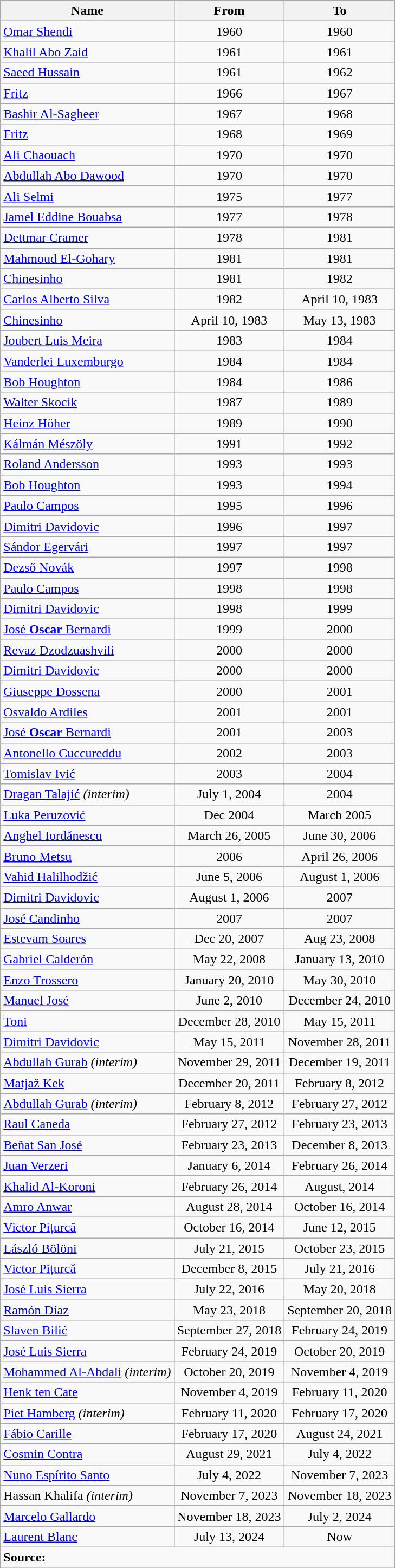<table class="wikitable">
<tr>
<th>Name</th>
<th>From</th>
<th>To</th>
</tr>
<tr>
<td align=Left> <a href='#'>Omar Shendi</a></td>
<td align=center>1960</td>
<td align=center>1960</td>
</tr>
<tr>
<td align=Left> <a href='#'>Khalil Abo Zaid</a></td>
<td align=center>1961</td>
<td align=center>1961</td>
</tr>
<tr>
<td align=Left> <a href='#'>Saeed Hussain</a></td>
<td align=center>1961</td>
<td align=center>1962</td>
</tr>
<tr>
<td align=Left> <a href='#'>Fritz</a></td>
<td align=center>1966</td>
<td align=center>1967</td>
</tr>
<tr>
<td align=Left> <a href='#'>Bashir Al-Sagheer</a></td>
<td align=center>1967</td>
<td align=center>1968</td>
</tr>
<tr>
<td align=Left> <a href='#'>Fritz</a></td>
<td align=center>1968</td>
<td align=center>1969</td>
</tr>
<tr>
<td align=Left> <a href='#'>Ali Chaouach</a></td>
<td align=center>1970</td>
<td align=center>1970</td>
</tr>
<tr>
<td align=Left> <a href='#'>Abdullah Abo Dawood</a></td>
<td align=center>1970</td>
<td align=center>1970</td>
</tr>
<tr>
<td align=Left> <a href='#'>Ali Selmi</a></td>
<td align=center>1975</td>
<td align=center>1977</td>
</tr>
<tr>
<td align=Left> <a href='#'>Jamel Eddine Bouabsa</a></td>
<td align=center>1977</td>
<td align=center>1978</td>
</tr>
<tr>
<td align=Left> <a href='#'>Dettmar Cramer</a></td>
<td align=center>1978</td>
<td align=center>1981</td>
</tr>
<tr>
<td align=Left> <a href='#'>Mahmoud El-Gohary</a></td>
<td align=center>1981</td>
<td align=center>1981</td>
</tr>
<tr>
<td align=Left> <a href='#'>Chinesinho</a></td>
<td align=center>1981</td>
<td align=center>1982</td>
</tr>
<tr>
<td align=Left> <a href='#'>Carlos Alberto Silva</a></td>
<td align=center>1982</td>
<td align=center>April 10, 1983</td>
</tr>
<tr>
<td align=Left> <a href='#'>Chinesinho</a></td>
<td align=center>April 10, 1983</td>
<td align=center>May 13, 1983</td>
</tr>
<tr>
<td align=Left> <a href='#'>Joubert Luis Meira</a></td>
<td align=center>1983</td>
<td align=center>1984</td>
</tr>
<tr>
<td align=Left> <a href='#'>Vanderlei Luxemburgo</a></td>
<td align=center>1984</td>
<td align=center>1984</td>
</tr>
<tr>
<td align=Left> <a href='#'>Bob Houghton</a></td>
<td align=center>1984</td>
<td align=center>1986</td>
</tr>
<tr>
<td align=left> <a href='#'>Walter Skocik</a></td>
<td align=center>1987</td>
<td align=center>1989</td>
</tr>
<tr>
<td align=left> <a href='#'>Heinz Höher</a></td>
<td align=center>1989</td>
<td align=center>1990</td>
</tr>
<tr>
<td align=left> <a href='#'>Kálmán Mészöly</a></td>
<td align=center>1991</td>
<td align=center>1992</td>
</tr>
<tr>
<td align=left> <a href='#'>Roland Andersson</a></td>
<td align=center>1993</td>
<td align=center>1993</td>
</tr>
<tr>
<td align=left> <a href='#'>Bob Houghton</a></td>
<td align=center>1993</td>
<td align=center>1994</td>
</tr>
<tr>
<td align=left> <a href='#'>Paulo Campos</a></td>
<td align=center>1995</td>
<td align=center>1996</td>
</tr>
<tr>
<td align=left> <a href='#'>Dimitri Davidovic</a></td>
<td align=center>1996</td>
<td align=center>1997</td>
</tr>
<tr>
<td align=left> <a href='#'>Sándor Egervári</a></td>
<td align=center>1997</td>
<td align=center>1997</td>
</tr>
<tr>
<td align=left> <a href='#'>Dezső Novák</a></td>
<td align=center>1997</td>
<td align=center>1998</td>
</tr>
<tr>
<td align=left> <a href='#'>Paulo Campos</a></td>
<td align=center>1998</td>
<td align=center>1998</td>
</tr>
<tr>
<td align=left> <a href='#'>Dimitri Davidovic</a></td>
<td align=center>1998</td>
<td align=center>1999</td>
</tr>
<tr>
<td align=left> <a href='#'>José <strong>Oscar</strong> Bernardi</a></td>
<td align=center>1999</td>
<td align=center>2000</td>
</tr>
<tr>
<td align=left> <a href='#'>Revaz Dzodzuashvili</a></td>
<td align=center>2000</td>
<td align=center>2000</td>
</tr>
<tr>
<td align=left> <a href='#'>Dimitri Davidovic</a></td>
<td align=center>2000</td>
<td align=center>2000</td>
</tr>
<tr>
<td align=left> <a href='#'>Giuseppe Dossena</a></td>
<td align=center>2000</td>
<td align=center>2001</td>
</tr>
<tr>
<td align=left> <a href='#'>Osvaldo Ardiles</a></td>
<td align=center>2001</td>
<td align=center>2001</td>
</tr>
<tr>
<td align=left> <a href='#'>José <strong>Oscar</strong> Bernardi</a></td>
<td align=center>2001</td>
<td align=center>2003</td>
</tr>
<tr>
<td align=left> <a href='#'>Antonello Cuccureddu</a></td>
<td align=center>2002</td>
<td align=center>2003</td>
</tr>
<tr>
<td align=left> <a href='#'>Tomislav Ivić</a></td>
<td align=center>2003</td>
<td align=center>2004</td>
</tr>
<tr>
<td align=left> <a href='#'>Dragan Talajić</a> <em>(interim)</em></td>
<td align=center>July 1, 2004</td>
<td align=center>2004</td>
</tr>
<tr>
<td align=left> <a href='#'>Luka Peruzović</a></td>
<td align=center>Dec 2004</td>
<td align=center>March 2005</td>
</tr>
<tr>
<td align=left> <a href='#'>Anghel Iordănescu</a></td>
<td align=center>March 26, 2005</td>
<td align=center>June 30, 2006</td>
</tr>
<tr>
<td align=left> <a href='#'>Bruno Metsu</a></td>
<td align=center>2006</td>
<td align=center>April 26, 2006</td>
</tr>
<tr>
<td align=left> <a href='#'>Vahid Halilhodžić</a></td>
<td align=center>June 5, 2006</td>
<td align=center>August 1, 2006</td>
</tr>
<tr>
<td align=left> <a href='#'>Dimitri Davidovic</a></td>
<td align=center>August 1, 2006</td>
<td align=center>2007</td>
</tr>
<tr>
<td align=left> <a href='#'>José Candinho</a></td>
<td align=center>2007</td>
<td align=center>2007</td>
</tr>
<tr>
<td align=left> <a href='#'>Estevam Soares</a></td>
<td align=center>Dec 20, 2007</td>
<td align=center>Aug 23, 2008</td>
</tr>
<tr>
<td align=left> <a href='#'>Gabriel Calderón</a></td>
<td align=center>May 22, 2008</td>
<td align=center>January 13, 2010</td>
</tr>
<tr>
<td align=left> <a href='#'>Enzo Trossero</a></td>
<td align=center>January 20, 2010</td>
<td align=center>May 30, 2010</td>
</tr>
<tr>
<td align=left> <a href='#'>Manuel José</a></td>
<td align=center>June 2, 2010</td>
<td align=center>December 24, 2010</td>
</tr>
<tr>
<td align=left> <a href='#'>Toni</a></td>
<td align=center>December 28, 2010</td>
<td align=center>May 15, 2011</td>
</tr>
<tr>
<td align=left> <a href='#'>Dimitri Davidovic</a></td>
<td align=center>May 15, 2011</td>
<td align=center>November 28, 2011</td>
</tr>
<tr>
<td align=left> <a href='#'>Abdullah Gurab</a> <em>(interim)</em></td>
<td align=center>November 29, 2011</td>
<td align=center>December 19, 2011</td>
</tr>
<tr>
<td align=left> <a href='#'>Matjaž Kek</a></td>
<td align=center>December 20, 2011</td>
<td align=center>February 8, 2012</td>
</tr>
<tr>
<td align=left> <a href='#'>Abdullah Gurab</a> <em>(interim)</em></td>
<td align=center>February 8, 2012</td>
<td align=center>February 27, 2012</td>
</tr>
<tr>
<td align=left> <a href='#'>Raul Caneda</a></td>
<td align=center>February 27, 2012</td>
<td align=center>February 23, 2013</td>
</tr>
<tr>
<td align=left> <a href='#'>Beñat San José</a></td>
<td align=center>February 23, 2013</td>
<td align=center>December 8, 2013</td>
</tr>
<tr>
<td align=left> <a href='#'>Juan Verzeri</a></td>
<td align=center>January 6, 2014</td>
<td align=center>February 26, 2014</td>
</tr>
<tr>
<td align=left> <a href='#'>Khalid Al-Koroni</a></td>
<td align=center>February 26, 2014</td>
<td align=center>August, 2014</td>
</tr>
<tr>
<td align=left> <a href='#'>Amro Anwar</a></td>
<td align=center>August 28, 2014</td>
<td align=center>October 16, 2014</td>
</tr>
<tr>
<td align=left> <a href='#'>Victor Pițurcă</a></td>
<td align=center>October 16, 2014</td>
<td align=center>June 12, 2015</td>
</tr>
<tr>
<td align=left> <a href='#'>László Bölöni</a></td>
<td align=center>July 21, 2015</td>
<td align=center>October 23, 2015</td>
</tr>
<tr>
<td align=left> <a href='#'>Victor Pițurcă</a></td>
<td align=center>December 8, 2015</td>
<td align=center>July 21, 2016</td>
</tr>
<tr>
<td align=left> <a href='#'>José Luis Sierra</a></td>
<td align=center>July 22, 2016</td>
<td align=center>May 20, 2018</td>
</tr>
<tr>
<td align=left> <a href='#'>Ramón Díaz</a></td>
<td align=center>May 23, 2018</td>
<td align=center>September 20, 2018</td>
</tr>
<tr>
<td align=left> <a href='#'>Slaven Bilić</a></td>
<td align=center>September 27, 2018</td>
<td align=center>February 24, 2019</td>
</tr>
<tr>
<td align=left> <a href='#'>José Luis Sierra</a></td>
<td align=center>February 24, 2019</td>
<td align=center>October 20, 2019</td>
</tr>
<tr>
<td align=left> <a href='#'>Mohammed Al-Abdali</a> <em>(interim)</em></td>
<td align=center>October 20, 2019</td>
<td align=center>November 4, 2019</td>
</tr>
<tr>
<td align=left> <a href='#'>Henk ten Cate</a></td>
<td align=center>November 4, 2019</td>
<td align=center>February 11, 2020</td>
</tr>
<tr>
<td align=left> <a href='#'>Piet Hamberg</a> <em>(interim)</em></td>
<td align=center>February 11, 2020</td>
<td align=center>February 17, 2020</td>
</tr>
<tr>
<td align=left> <a href='#'>Fábio Carille</a></td>
<td align=center>February 17, 2020</td>
<td align=center>August 24, 2021</td>
</tr>
<tr>
<td align=left> <a href='#'>Cosmin Contra</a></td>
<td align=center>August 29, 2021</td>
<td align=center>July 4, 2022</td>
</tr>
<tr>
<td align=left> <a href='#'>Nuno Espírito Santo</a></td>
<td align=center>July 4, 2022</td>
<td align=center>November 7, 2023</td>
</tr>
<tr>
<td align=left> Hassan Khalifa <em>(interim)</em></td>
<td align=center>November 7, 2023</td>
<td align=center>November 18, 2023</td>
</tr>
<tr>
<td align=left> <a href='#'>Marcelo Gallardo</a></td>
<td align=center>November 18, 2023</td>
<td align=center>July 2, 2024</td>
</tr>
<tr>
<td align=left>  <a href='#'>Laurent Blanc</a></td>
<td align=center>July 13, 2024</td>
<td align=center>Now</td>
</tr>
<tr>
<td colspan="3"><strong>Source:</strong></td>
</tr>
</table>
